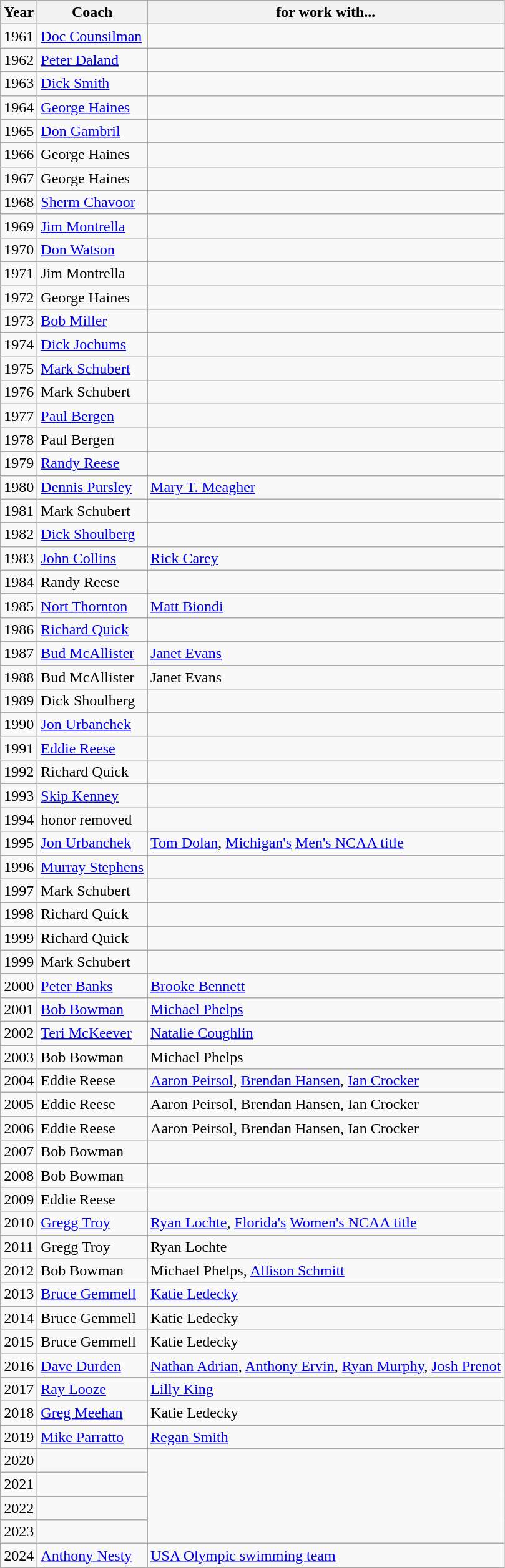<table class="wikitable sortable">
<tr>
<th>Year</th>
<th>Coach</th>
<th>for work with...</th>
</tr>
<tr>
<td>1961</td>
<td><a href='#'>Doc Counsilman</a></td>
<td></td>
</tr>
<tr>
<td>1962</td>
<td><a href='#'>Peter Daland</a></td>
<td></td>
</tr>
<tr>
<td>1963</td>
<td><a href='#'>Dick Smith</a></td>
<td></td>
</tr>
<tr>
<td>1964</td>
<td><a href='#'>George Haines</a></td>
<td></td>
</tr>
<tr>
<td>1965</td>
<td><a href='#'>Don Gambril</a></td>
<td></td>
</tr>
<tr>
<td>1966</td>
<td>George Haines</td>
<td></td>
</tr>
<tr>
<td>1967</td>
<td>George Haines</td>
<td></td>
</tr>
<tr>
<td>1968</td>
<td><a href='#'>Sherm Chavoor</a></td>
<td></td>
</tr>
<tr>
<td>1969</td>
<td><a href='#'>Jim Montrella</a></td>
<td></td>
</tr>
<tr>
<td>1970</td>
<td><a href='#'>Don Watson</a></td>
<td></td>
</tr>
<tr>
<td>1971</td>
<td>Jim Montrella</td>
<td></td>
</tr>
<tr>
<td>1972</td>
<td>George Haines</td>
<td></td>
</tr>
<tr>
<td>1973</td>
<td><a href='#'>Bob Miller</a></td>
<td></td>
</tr>
<tr>
<td>1974</td>
<td><a href='#'>Dick Jochums</a></td>
<td></td>
</tr>
<tr>
<td>1975</td>
<td><a href='#'>Mark Schubert</a></td>
<td></td>
</tr>
<tr>
<td>1976</td>
<td>Mark Schubert</td>
<td></td>
</tr>
<tr>
<td>1977</td>
<td><a href='#'>Paul Bergen</a></td>
<td></td>
</tr>
<tr>
<td>1978</td>
<td>Paul Bergen</td>
<td></td>
</tr>
<tr>
<td>1979</td>
<td><a href='#'>Randy Reese</a></td>
<td></td>
</tr>
<tr>
<td>1980</td>
<td><a href='#'>Dennis Pursley</a></td>
<td><a href='#'>Mary T. Meagher</a></td>
</tr>
<tr>
<td>1981</td>
<td>Mark Schubert</td>
<td></td>
</tr>
<tr>
<td>1982</td>
<td><a href='#'>Dick Shoulberg</a></td>
<td></td>
</tr>
<tr>
<td>1983</td>
<td><a href='#'>John Collins</a></td>
<td><a href='#'>Rick Carey</a></td>
</tr>
<tr>
<td>1984</td>
<td>Randy Reese</td>
<td></td>
</tr>
<tr>
<td>1985</td>
<td><a href='#'>Nort Thornton</a></td>
<td><a href='#'>Matt Biondi</a></td>
</tr>
<tr>
<td>1986</td>
<td><a href='#'>Richard Quick</a></td>
<td></td>
</tr>
<tr>
<td>1987</td>
<td><a href='#'>Bud McAllister</a></td>
<td><a href='#'>Janet Evans</a></td>
</tr>
<tr>
<td>1988</td>
<td>Bud McAllister</td>
<td>Janet Evans</td>
</tr>
<tr>
<td>1989</td>
<td>Dick Shoulberg</td>
<td></td>
</tr>
<tr>
<td>1990</td>
<td><a href='#'>Jon Urbanchek</a></td>
<td></td>
</tr>
<tr>
<td>1991</td>
<td><a href='#'>Eddie Reese</a></td>
<td></td>
</tr>
<tr>
<td>1992</td>
<td>Richard Quick</td>
<td></td>
</tr>
<tr>
<td>1993</td>
<td><a href='#'>Skip Kenney</a></td>
<td></td>
</tr>
<tr>
<td>1994</td>
<td>honor removed</td>
<td></td>
</tr>
<tr>
<td>1995</td>
<td><a href='#'>Jon Urbanchek</a></td>
<td><a href='#'>Tom Dolan</a>, <a href='#'>Michigan's</a> <a href='#'>Men's NCAA title</a></td>
</tr>
<tr>
<td>1996</td>
<td><a href='#'>Murray Stephens</a></td>
<td></td>
</tr>
<tr>
<td>1997</td>
<td>Mark Schubert</td>
<td></td>
</tr>
<tr>
<td>1998</td>
<td>Richard Quick</td>
<td></td>
</tr>
<tr>
<td>1999</td>
<td>Richard Quick</td>
<td></td>
</tr>
<tr>
<td>1999</td>
<td>Mark Schubert</td>
<td></td>
</tr>
<tr>
<td>2000</td>
<td><a href='#'>Peter Banks</a></td>
<td><a href='#'>Brooke Bennett</a></td>
</tr>
<tr>
<td>2001</td>
<td><a href='#'>Bob Bowman</a></td>
<td><a href='#'>Michael Phelps</a></td>
</tr>
<tr>
<td>2002</td>
<td><a href='#'>Teri McKeever</a></td>
<td><a href='#'>Natalie Coughlin</a></td>
</tr>
<tr>
<td>2003</td>
<td>Bob Bowman</td>
<td>Michael Phelps</td>
</tr>
<tr>
<td>2004</td>
<td>Eddie Reese</td>
<td><a href='#'>Aaron Peirsol</a>, <a href='#'>Brendan Hansen</a>, <a href='#'>Ian Crocker</a></td>
</tr>
<tr>
<td>2005</td>
<td>Eddie Reese</td>
<td>Aaron Peirsol, Brendan Hansen, Ian Crocker</td>
</tr>
<tr>
<td>2006</td>
<td>Eddie Reese</td>
<td>Aaron Peirsol, Brendan Hansen, Ian Crocker</td>
</tr>
<tr>
<td>2007</td>
<td>Bob Bowman</td>
<td></td>
</tr>
<tr>
<td>2008</td>
<td>Bob Bowman</td>
<td></td>
</tr>
<tr>
<td>2009</td>
<td>Eddie Reese</td>
<td></td>
</tr>
<tr>
<td>2010</td>
<td><a href='#'>Gregg Troy</a></td>
<td><a href='#'>Ryan Lochte</a>, <a href='#'>Florida's</a> <a href='#'>Women's NCAA title</a></td>
</tr>
<tr>
<td>2011</td>
<td>Gregg Troy</td>
<td>Ryan Lochte</td>
</tr>
<tr>
<td>2012</td>
<td>Bob Bowman</td>
<td>Michael Phelps, <a href='#'>Allison Schmitt</a></td>
</tr>
<tr>
<td>2013</td>
<td><a href='#'>Bruce Gemmell</a></td>
<td><a href='#'>Katie Ledecky</a></td>
</tr>
<tr>
<td>2014</td>
<td>Bruce Gemmell</td>
<td>Katie Ledecky</td>
</tr>
<tr>
<td>2015</td>
<td>Bruce Gemmell</td>
<td>Katie Ledecky</td>
</tr>
<tr>
<td>2016</td>
<td><a href='#'>Dave Durden</a></td>
<td><a href='#'>Nathan Adrian</a>, <a href='#'>Anthony Ervin</a>, <a href='#'>Ryan Murphy</a>, <a href='#'>Josh Prenot</a></td>
</tr>
<tr>
<td>2017</td>
<td><a href='#'>Ray Looze</a></td>
<td><a href='#'>Lilly King</a></td>
</tr>
<tr>
<td>2018</td>
<td><a href='#'>Greg Meehan</a></td>
<td>Katie Ledecky</td>
</tr>
<tr>
<td>2019</td>
<td><a href='#'>Mike Parratto</a></td>
<td><a href='#'>Regan Smith</a></td>
</tr>
<tr>
<td>2020</td>
<td></td>
</tr>
<tr>
<td>2021</td>
<td></td>
</tr>
<tr>
<td>2022</td>
<td></td>
</tr>
<tr>
<td>2023</td>
<td></td>
</tr>
<tr>
<td>2024</td>
<td><a href='#'>Anthony Nesty</a></td>
<td><a href='#'>USA Olympic swimming team</a></td>
</tr>
</table>
